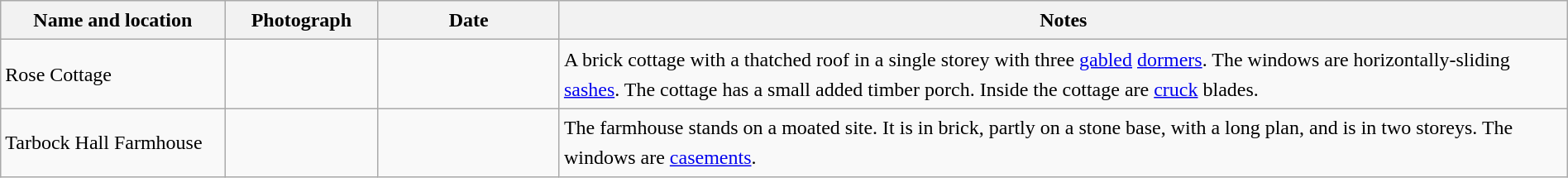<table class="wikitable sortable plainrowheaders" style="width:100%;border:0px;text-align:left;line-height:150%;">
<tr>
<th scope="col"  style="width:150px">Name and location</th>
<th scope="col"  style="width:100px" class="unsortable">Photograph</th>
<th scope="col"  style="width:120px">Date</th>
<th scope="col"  style="width:700px" class="unsortable">Notes</th>
</tr>
<tr>
<td>Rose Cottage<br><small></small></td>
<td></td>
<td align="center"></td>
<td>A brick cottage with a thatched roof in a single storey with three <a href='#'>gabled</a> <a href='#'>dormers</a>.  The windows are horizontally-sliding <a href='#'>sashes</a>.  The cottage has a small added timber porch.  Inside the cottage are <a href='#'>cruck</a> blades.</td>
</tr>
<tr>
<td>Tarbock Hall Farmhouse<br><small></small></td>
<td></td>
<td align="center"></td>
<td>The farmhouse stands on a moated site.  It is in brick, partly on a stone base, with a long plan, and is in two storeys.  The windows are <a href='#'>casements</a>.</td>
</tr>
<tr>
</tr>
</table>
